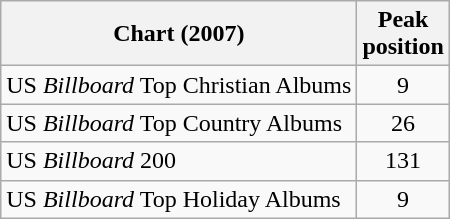<table class="wikitable">
<tr>
<th>Chart (2007)</th>
<th>Peak<br>position</th>
</tr>
<tr>
<td>US <em>Billboard</em> Top Christian Albums</td>
<td align="center">9</td>
</tr>
<tr>
<td>US <em>Billboard</em> Top Country Albums</td>
<td align="center">26</td>
</tr>
<tr>
<td>US <em>Billboard</em> 200</td>
<td align="center">131</td>
</tr>
<tr>
<td>US <em>Billboard</em> Top Holiday Albums</td>
<td align="center">9</td>
</tr>
</table>
